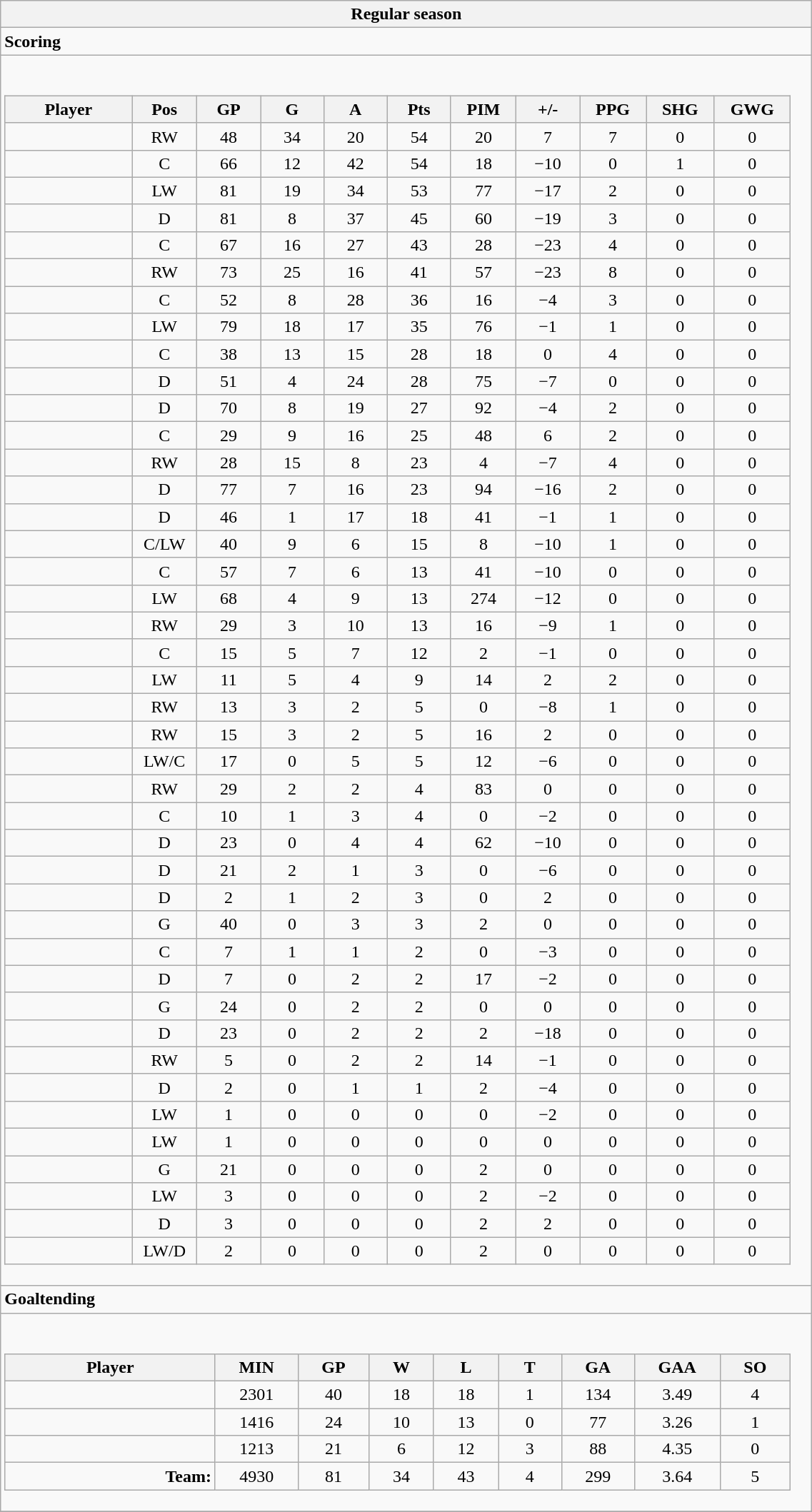<table class="wikitable collapsible" width="60%" border="1">
<tr>
<th>Regular season</th>
</tr>
<tr>
<td class="tocccolors"><strong>Scoring</strong></td>
</tr>
<tr>
<td><br><table class="wikitable sortable">
<tr ALIGN="center">
<th bgcolor="#DDDDFF" width="10%">Player</th>
<th bgcolor="#DDDDFF" width="3%" title="Position">Pos</th>
<th bgcolor="#DDDDFF" width="5%" title="Games played">GP</th>
<th bgcolor="#DDDDFF" width="5%" title="Goals">G</th>
<th bgcolor="#DDDDFF" width="5%" title="Assists">A</th>
<th bgcolor="#DDDDFF" width="5%" title="Points">Pts</th>
<th bgcolor="#DDDDFF" width="5%" title="Penalties in Minutes">PIM</th>
<th bgcolor="#DDDDFF" width="5%" title="Plus/minus">+/-</th>
<th bgcolor="#DDDDFF" width="5%" title="Power play goals">PPG</th>
<th bgcolor="#DDDDFF" width="5%" title="Short-handed goals">SHG</th>
<th bgcolor="#DDDDFF" width="5%" title="Game-winning goals">GWG</th>
</tr>
<tr align="center">
<td align="right"></td>
<td>RW</td>
<td>48</td>
<td>34</td>
<td>20</td>
<td>54</td>
<td>20</td>
<td>7</td>
<td>7</td>
<td>0</td>
<td>0</td>
</tr>
<tr align="center">
<td align="right"></td>
<td>C</td>
<td>66</td>
<td>12</td>
<td>42</td>
<td>54</td>
<td>18</td>
<td>−10</td>
<td>0</td>
<td>1</td>
<td>0</td>
</tr>
<tr align="center">
<td align="right"></td>
<td>LW</td>
<td>81</td>
<td>19</td>
<td>34</td>
<td>53</td>
<td>77</td>
<td>−17</td>
<td>2</td>
<td>0</td>
<td>0</td>
</tr>
<tr align="center">
<td align="right"></td>
<td>D</td>
<td>81</td>
<td>8</td>
<td>37</td>
<td>45</td>
<td>60</td>
<td>−19</td>
<td>3</td>
<td>0</td>
<td>0</td>
</tr>
<tr align="center">
<td align="right"></td>
<td>C</td>
<td>67</td>
<td>16</td>
<td>27</td>
<td>43</td>
<td>28</td>
<td>−23</td>
<td>4</td>
<td>0</td>
<td>0</td>
</tr>
<tr align="center">
<td align="right"></td>
<td>RW</td>
<td>73</td>
<td>25</td>
<td>16</td>
<td>41</td>
<td>57</td>
<td>−23</td>
<td>8</td>
<td>0</td>
<td>0</td>
</tr>
<tr align="center">
<td align="right"></td>
<td>C</td>
<td>52</td>
<td>8</td>
<td>28</td>
<td>36</td>
<td>16</td>
<td>−4</td>
<td>3</td>
<td>0</td>
<td>0</td>
</tr>
<tr align="center">
<td align="right"></td>
<td>LW</td>
<td>79</td>
<td>18</td>
<td>17</td>
<td>35</td>
<td>76</td>
<td>−1</td>
<td>1</td>
<td>0</td>
<td>0</td>
</tr>
<tr align="center">
<td align="right"></td>
<td>C</td>
<td>38</td>
<td>13</td>
<td>15</td>
<td>28</td>
<td>18</td>
<td>0</td>
<td>4</td>
<td>0</td>
<td>0</td>
</tr>
<tr align="center">
<td align="right"></td>
<td>D</td>
<td>51</td>
<td>4</td>
<td>24</td>
<td>28</td>
<td>75</td>
<td>−7</td>
<td>0</td>
<td>0</td>
<td>0</td>
</tr>
<tr align="center">
<td align="right"></td>
<td>D</td>
<td>70</td>
<td>8</td>
<td>19</td>
<td>27</td>
<td>92</td>
<td>−4</td>
<td>2</td>
<td>0</td>
<td>0</td>
</tr>
<tr align="center">
<td align="right"></td>
<td>C</td>
<td>29</td>
<td>9</td>
<td>16</td>
<td>25</td>
<td>48</td>
<td>6</td>
<td>2</td>
<td>0</td>
<td>0</td>
</tr>
<tr align="center">
<td align="right"></td>
<td>RW</td>
<td>28</td>
<td>15</td>
<td>8</td>
<td>23</td>
<td>4</td>
<td>−7</td>
<td>4</td>
<td>0</td>
<td>0</td>
</tr>
<tr align="center">
<td align="right"></td>
<td>D</td>
<td>77</td>
<td>7</td>
<td>16</td>
<td>23</td>
<td>94</td>
<td>−16</td>
<td>2</td>
<td>0</td>
<td>0</td>
</tr>
<tr align="center">
<td align="right"></td>
<td>D</td>
<td>46</td>
<td>1</td>
<td>17</td>
<td>18</td>
<td>41</td>
<td>−1</td>
<td>1</td>
<td>0</td>
<td>0</td>
</tr>
<tr align="center">
<td align="right"></td>
<td>C/LW</td>
<td>40</td>
<td>9</td>
<td>6</td>
<td>15</td>
<td>8</td>
<td>−10</td>
<td>1</td>
<td>0</td>
<td>0</td>
</tr>
<tr align="center">
<td align="right"></td>
<td>C</td>
<td>57</td>
<td>7</td>
<td>6</td>
<td>13</td>
<td>41</td>
<td>−10</td>
<td>0</td>
<td>0</td>
<td>0</td>
</tr>
<tr align="center">
<td align="right"></td>
<td>LW</td>
<td>68</td>
<td>4</td>
<td>9</td>
<td>13</td>
<td>274</td>
<td>−12</td>
<td>0</td>
<td>0</td>
<td>0</td>
</tr>
<tr align="center">
<td align="right"></td>
<td>RW</td>
<td>29</td>
<td>3</td>
<td>10</td>
<td>13</td>
<td>16</td>
<td>−9</td>
<td>1</td>
<td>0</td>
<td>0</td>
</tr>
<tr align="center">
<td align="right"></td>
<td>C</td>
<td>15</td>
<td>5</td>
<td>7</td>
<td>12</td>
<td>2</td>
<td>−1</td>
<td>0</td>
<td>0</td>
<td>0</td>
</tr>
<tr align="center">
<td align="right"></td>
<td>LW</td>
<td>11</td>
<td>5</td>
<td>4</td>
<td>9</td>
<td>14</td>
<td>2</td>
<td>2</td>
<td>0</td>
<td>0</td>
</tr>
<tr align="center">
<td align="right"></td>
<td>RW</td>
<td>13</td>
<td>3</td>
<td>2</td>
<td>5</td>
<td>0</td>
<td>−8</td>
<td>1</td>
<td>0</td>
<td>0</td>
</tr>
<tr align="center">
<td align="right"></td>
<td>RW</td>
<td>15</td>
<td>3</td>
<td>2</td>
<td>5</td>
<td>16</td>
<td>2</td>
<td>0</td>
<td>0</td>
<td>0</td>
</tr>
<tr align="center">
<td align="right"></td>
<td>LW/C</td>
<td>17</td>
<td>0</td>
<td>5</td>
<td>5</td>
<td>12</td>
<td>−6</td>
<td>0</td>
<td>0</td>
<td>0</td>
</tr>
<tr align="center">
<td align="right"></td>
<td>RW</td>
<td>29</td>
<td>2</td>
<td>2</td>
<td>4</td>
<td>83</td>
<td>0</td>
<td>0</td>
<td>0</td>
<td>0</td>
</tr>
<tr align="center">
<td align="right"></td>
<td>C</td>
<td>10</td>
<td>1</td>
<td>3</td>
<td>4</td>
<td>0</td>
<td>−2</td>
<td>0</td>
<td>0</td>
<td>0</td>
</tr>
<tr align="center">
<td align="right"></td>
<td>D</td>
<td>23</td>
<td>0</td>
<td>4</td>
<td>4</td>
<td>62</td>
<td>−10</td>
<td>0</td>
<td>0</td>
<td>0</td>
</tr>
<tr align="center">
<td align="right"></td>
<td>D</td>
<td>21</td>
<td>2</td>
<td>1</td>
<td>3</td>
<td>0</td>
<td>−6</td>
<td>0</td>
<td>0</td>
<td>0</td>
</tr>
<tr align="center">
<td align="right"></td>
<td>D</td>
<td>2</td>
<td>1</td>
<td>2</td>
<td>3</td>
<td>0</td>
<td>2</td>
<td>0</td>
<td>0</td>
<td>0</td>
</tr>
<tr align="center">
<td align="right"></td>
<td>G</td>
<td>40</td>
<td>0</td>
<td>3</td>
<td>3</td>
<td>2</td>
<td>0</td>
<td>0</td>
<td>0</td>
<td>0</td>
</tr>
<tr align="center">
<td align="right"></td>
<td>C</td>
<td>7</td>
<td>1</td>
<td>1</td>
<td>2</td>
<td>0</td>
<td>−3</td>
<td>0</td>
<td>0</td>
<td>0</td>
</tr>
<tr align="center">
<td align="right"></td>
<td>D</td>
<td>7</td>
<td>0</td>
<td>2</td>
<td>2</td>
<td>17</td>
<td>−2</td>
<td>0</td>
<td>0</td>
<td>0</td>
</tr>
<tr align="center">
<td align="right"></td>
<td>G</td>
<td>24</td>
<td>0</td>
<td>2</td>
<td>2</td>
<td>0</td>
<td>0</td>
<td>0</td>
<td>0</td>
<td>0</td>
</tr>
<tr align="center">
<td align="right"></td>
<td>D</td>
<td>23</td>
<td>0</td>
<td>2</td>
<td>2</td>
<td>2</td>
<td>−18</td>
<td>0</td>
<td>0</td>
<td>0</td>
</tr>
<tr align="center">
<td align="right"></td>
<td>RW</td>
<td>5</td>
<td>0</td>
<td>2</td>
<td>2</td>
<td>14</td>
<td>−1</td>
<td>0</td>
<td>0</td>
<td>0</td>
</tr>
<tr align="center">
<td align="right"></td>
<td>D</td>
<td>2</td>
<td>0</td>
<td>1</td>
<td>1</td>
<td>2</td>
<td>−4</td>
<td>0</td>
<td>0</td>
<td>0</td>
</tr>
<tr align="center">
<td align="right"></td>
<td>LW</td>
<td>1</td>
<td>0</td>
<td>0</td>
<td>0</td>
<td>0</td>
<td>−2</td>
<td>0</td>
<td>0</td>
<td>0</td>
</tr>
<tr align="center">
<td align="right"></td>
<td>LW</td>
<td>1</td>
<td>0</td>
<td>0</td>
<td>0</td>
<td>0</td>
<td>0</td>
<td>0</td>
<td>0</td>
<td>0</td>
</tr>
<tr align="center">
<td align="right"></td>
<td>G</td>
<td>21</td>
<td>0</td>
<td>0</td>
<td>0</td>
<td>2</td>
<td>0</td>
<td>0</td>
<td>0</td>
<td>0</td>
</tr>
<tr align="center">
<td align="right"></td>
<td>LW</td>
<td>3</td>
<td>0</td>
<td>0</td>
<td>0</td>
<td>2</td>
<td>−2</td>
<td>0</td>
<td>0</td>
<td>0</td>
</tr>
<tr align="center">
<td align="right"></td>
<td>D</td>
<td>3</td>
<td>0</td>
<td>0</td>
<td>0</td>
<td>2</td>
<td>2</td>
<td>0</td>
<td>0</td>
<td>0</td>
</tr>
<tr align="center">
<td align="right"></td>
<td>LW/D</td>
<td>2</td>
<td>0</td>
<td>0</td>
<td>0</td>
<td>2</td>
<td>0</td>
<td>0</td>
<td>0</td>
<td>0</td>
</tr>
</table>
</td>
</tr>
<tr>
<td class="toccolors"><strong>Goaltending</strong></td>
</tr>
<tr>
<td><br><table class="wikitable sortable">
<tr>
<th bgcolor="#DDDDFF" width="10%">Player</th>
<th width="3%" bgcolor="#DDDDFF" title="Minutes played">MIN</th>
<th width="3%" bgcolor="#DDDDFF" title="Games played in">GP</th>
<th width="3%" bgcolor="#DDDDFF" title="Wins">W</th>
<th width="3%" bgcolor="#DDDDFF"title="Losses">L</th>
<th width="3%" bgcolor="#DDDDFF" title="Ties">T</th>
<th width="3%" bgcolor="#DDDDFF" title="Goals against">GA</th>
<th width="3%" bgcolor="#DDDDFF" title="Goals against average">GAA</th>
<th width="3%" bgcolor="#DDDDFF"title="Shut-outs">SO</th>
</tr>
<tr align="center">
<td align="right"></td>
<td>2301</td>
<td>40</td>
<td>18</td>
<td>18</td>
<td>1</td>
<td>134</td>
<td>3.49</td>
<td>4</td>
</tr>
<tr align="center">
<td align="right"></td>
<td>1416</td>
<td>24</td>
<td>10</td>
<td>13</td>
<td>0</td>
<td>77</td>
<td>3.26</td>
<td>1</td>
</tr>
<tr align="center">
<td align="right"></td>
<td>1213</td>
<td>21</td>
<td>6</td>
<td>12</td>
<td>3</td>
<td>88</td>
<td>4.35</td>
<td>0</td>
</tr>
<tr align="center">
<td align="right"><strong>Team:</strong></td>
<td>4930</td>
<td>81</td>
<td>34</td>
<td>43</td>
<td>4</td>
<td>299</td>
<td>3.64</td>
<td>5</td>
</tr>
</table>
</td>
</tr>
<tr>
</tr>
</table>
